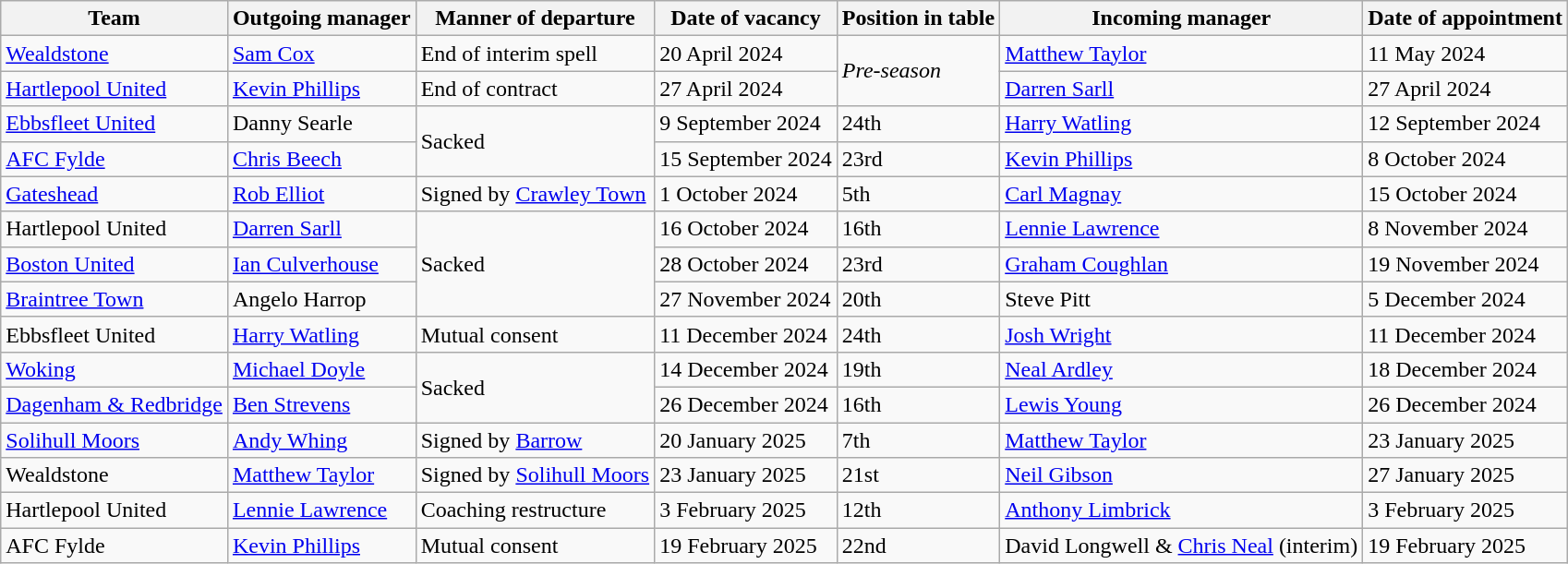<table class="wikitable sortable" style="clear: both;">
<tr>
<th>Team</th>
<th width-150>Outgoing manager</th>
<th>Manner of departure</th>
<th>Date of vacancy</th>
<th>Position in table</th>
<th>Incoming manager</th>
<th>Date of appointment</th>
</tr>
<tr>
<td><a href='#'>Wealdstone</a></td>
<td> <a href='#'>Sam Cox</a></td>
<td>End of interim spell</td>
<td>20 April 2024</td>
<td rowspan="2"><em>Pre-season</em></td>
<td> <a href='#'>Matthew Taylor</a></td>
<td>11 May 2024</td>
</tr>
<tr>
<td><a href='#'>Hartlepool United</a></td>
<td> <a href='#'>Kevin Phillips</a></td>
<td>End of contract</td>
<td>27 April 2024</td>
<td> <a href='#'>Darren Sarll</a></td>
<td>27 April 2024</td>
</tr>
<tr>
<td><a href='#'>Ebbsfleet United</a></td>
<td> Danny Searle</td>
<td rowspan="2">Sacked</td>
<td>9 September 2024</td>
<td>24th</td>
<td> <a href='#'>Harry Watling</a></td>
<td>12 September 2024</td>
</tr>
<tr>
<td><a href='#'>AFC Fylde</a></td>
<td> <a href='#'>Chris Beech</a></td>
<td>15 September 2024</td>
<td>23rd</td>
<td> <a href='#'>Kevin Phillips</a></td>
<td>8 October 2024</td>
</tr>
<tr>
<td><a href='#'>Gateshead</a></td>
<td> <a href='#'>Rob Elliot</a></td>
<td>Signed by <a href='#'>Crawley Town</a></td>
<td>1 October 2024</td>
<td>5th</td>
<td> <a href='#'>Carl Magnay</a></td>
<td>15 October 2024</td>
</tr>
<tr>
<td>Hartlepool United</td>
<td> <a href='#'>Darren Sarll</a></td>
<td rowspan="3">Sacked</td>
<td>16 October 2024</td>
<td>16th</td>
<td> <a href='#'>Lennie Lawrence</a></td>
<td>8 November 2024</td>
</tr>
<tr>
<td><a href='#'>Boston United</a></td>
<td> <a href='#'>Ian Culverhouse</a></td>
<td>28 October 2024</td>
<td>23rd</td>
<td> <a href='#'>Graham Coughlan</a></td>
<td>19 November 2024</td>
</tr>
<tr>
<td><a href='#'>Braintree Town</a></td>
<td> Angelo Harrop</td>
<td>27 November 2024</td>
<td>20th</td>
<td> Steve Pitt</td>
<td>5 December 2024</td>
</tr>
<tr>
<td>Ebbsfleet United</td>
<td> <a href='#'>Harry Watling</a></td>
<td>Mutual consent</td>
<td>11 December 2024</td>
<td>24th</td>
<td> <a href='#'>Josh Wright</a></td>
<td>11 December 2024</td>
</tr>
<tr>
<td><a href='#'>Woking</a></td>
<td> <a href='#'>Michael Doyle</a></td>
<td rowspan="2">Sacked</td>
<td>14 December 2024</td>
<td>19th</td>
<td> <a href='#'>Neal Ardley</a></td>
<td>18 December 2024</td>
</tr>
<tr>
<td><a href='#'>Dagenham & Redbridge</a></td>
<td> <a href='#'>Ben Strevens</a></td>
<td>26 December 2024</td>
<td>16th</td>
<td> <a href='#'>Lewis Young</a></td>
<td>26 December 2024</td>
</tr>
<tr>
<td><a href='#'>Solihull Moors</a></td>
<td> <a href='#'>Andy Whing</a></td>
<td>Signed by <a href='#'>Barrow</a></td>
<td>20 January 2025</td>
<td>7th</td>
<td> <a href='#'>Matthew Taylor</a></td>
<td>23 January 2025</td>
</tr>
<tr>
<td>Wealdstone</td>
<td> <a href='#'>Matthew Taylor</a></td>
<td>Signed by <a href='#'>Solihull Moors</a></td>
<td>23 January 2025</td>
<td>21st</td>
<td> <a href='#'>Neil Gibson</a></td>
<td>27 January 2025</td>
</tr>
<tr>
<td>Hartlepool United</td>
<td> <a href='#'>Lennie Lawrence</a></td>
<td>Coaching restructure</td>
<td>3 February 2025</td>
<td>12th</td>
<td> <a href='#'>Anthony Limbrick</a></td>
<td>3 February 2025</td>
</tr>
<tr>
<td>AFC Fylde</td>
<td> <a href='#'>Kevin Phillips</a></td>
<td>Mutual consent</td>
<td>19 February 2025</td>
<td>22nd</td>
<td> David Longwell &  <a href='#'>Chris Neal</a> (interim)</td>
<td>19 February 2025</td>
</tr>
</table>
